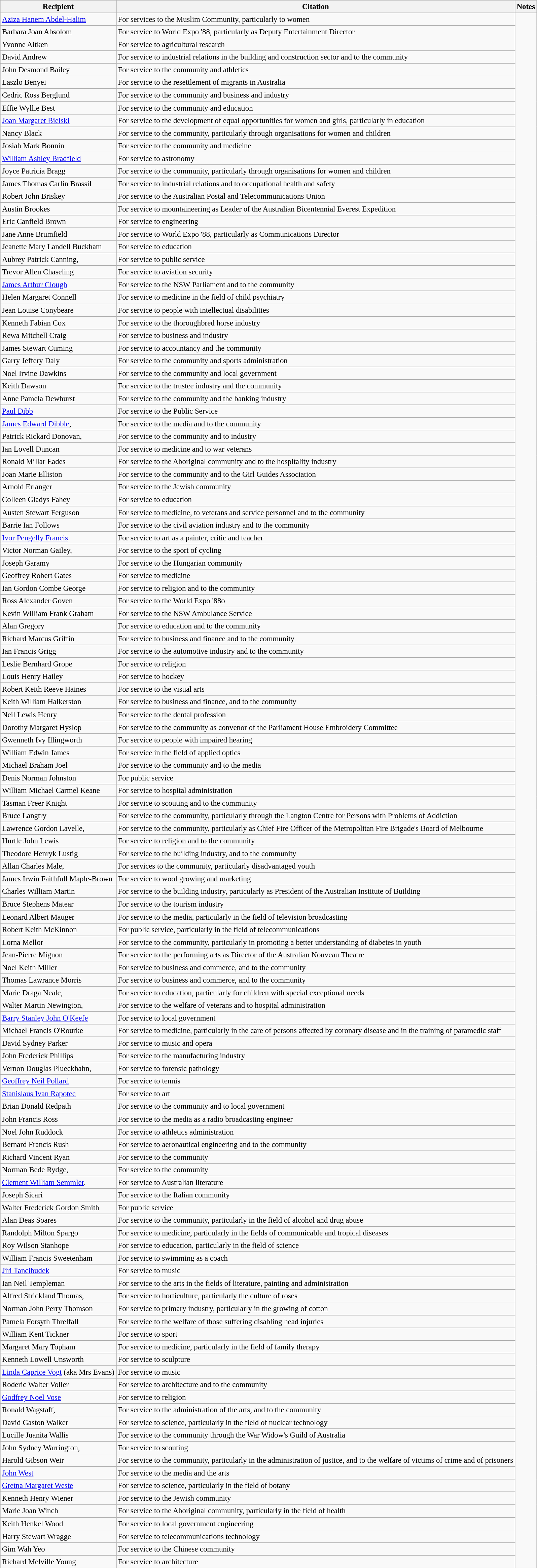<table class="wikitable" style="font-size:95%;">
<tr>
<th>Recipient</th>
<th>Citation</th>
<th>Notes</th>
</tr>
<tr>
<td><a href='#'>Aziza Hanem Abdel-Halim</a></td>
<td>For services to the Muslim Community, particularly to women</td>
<td rowspan=200></td>
</tr>
<tr>
<td>Barbara Joan Absolom</td>
<td>For service to World Expo '88, particularly as Deputy Entertainment Director</td>
</tr>
<tr>
<td> Yvonne Aitken</td>
<td>For service to agricultural research</td>
</tr>
<tr>
<td>David Andrew</td>
<td>For service to industrial relations in the building and construction sector and to the community</td>
</tr>
<tr>
<td>John Desmond Bailey</td>
<td>For service to the community and athletics</td>
</tr>
<tr>
<td> Laszlo Benyei</td>
<td>For service to the resettlement of migrants in Australia</td>
</tr>
<tr>
<td>Cedric Ross Berglund</td>
<td>For service to the community and business and industry</td>
</tr>
<tr>
<td>Effie Wyllie Best</td>
<td>For service to the community and education</td>
</tr>
<tr>
<td><a href='#'>Joan Margaret Bielski</a></td>
<td>For service to the development of equal opportunities for women and girls, particularly in education</td>
</tr>
<tr>
<td>Nancy Black</td>
<td>For service to the community, particularly through organisations for women and children</td>
</tr>
<tr>
<td> Josiah Mark Bonnin</td>
<td>For service to the community and medicine</td>
</tr>
<tr>
<td><a href='#'>William Ashley Bradfield</a></td>
<td>For service to astronomy</td>
</tr>
<tr>
<td>Joyce Patricia Bragg</td>
<td>For service to the community, particularly through organisations for women and children</td>
</tr>
<tr>
<td>James Thomas Carlin Brassil</td>
<td>For service to industrial relations and to occupational health and safety</td>
</tr>
<tr>
<td>Robert John Briskey</td>
<td>For service to the Australian Postal and Telecommunications Union</td>
</tr>
<tr>
<td>Austin Brookes</td>
<td>For service to mountaineering as Leader of the Australian Bicentennial Everest Expedition</td>
</tr>
<tr>
<td>Eric Canfield Brown</td>
<td>For service to engineering</td>
</tr>
<tr>
<td>Jane Anne Brumfield</td>
<td>For service to World Expo '88, particularly as Communications Director</td>
</tr>
<tr>
<td>Jeanette Mary Landell Buckham</td>
<td>For service to education</td>
</tr>
<tr>
<td> Aubrey Patrick Canning, </td>
<td>For service to public service</td>
</tr>
<tr>
<td>Trevor Allen Chaseling</td>
<td>For service to aviation security</td>
</tr>
<tr>
<td><a href='#'>James Arthur Clough</a></td>
<td>For service to the NSW Parliament and to the community</td>
</tr>
<tr>
<td> Helen Margaret Connell</td>
<td>For service to medicine in the field of child psychiatry</td>
</tr>
<tr>
<td>Jean Louise Conybeare</td>
<td>For service to people with intellectual disabilities</td>
</tr>
<tr>
<td>Kenneth Fabian Cox</td>
<td>For service to the thoroughbred horse industry</td>
</tr>
<tr>
<td>Rewa Mitchell Craig</td>
<td>For service to business and industry</td>
</tr>
<tr>
<td>James Stewart Cuming</td>
<td>For service to accountancy and the community</td>
</tr>
<tr>
<td>Garry Jeffery Daly</td>
<td>For service to the community and sports administration</td>
</tr>
<tr>
<td>Noel Irvine Dawkins</td>
<td>For service to the community and local government</td>
</tr>
<tr>
<td>Keith Dawson</td>
<td>For service to the trustee industry and the community</td>
</tr>
<tr>
<td>Anne Pamela Dewhurst</td>
<td>For service to the community and the banking industry</td>
</tr>
<tr>
<td> <a href='#'>Paul Dibb</a></td>
<td>For service to the Public Service</td>
</tr>
<tr>
<td><a href='#'>James Edward Dibble</a>, </td>
<td>For service to the media and to the community</td>
</tr>
<tr>
<td>Patrick Rickard Donovan, </td>
<td>For service to the community and to industry</td>
</tr>
<tr>
<td> Ian Lovell Duncan</td>
<td>For service to medicine and to war veterans</td>
</tr>
<tr>
<td>Ronald Millar Eades</td>
<td>For service to the Aboriginal community and to the hospitality industry</td>
</tr>
<tr>
<td>Joan Marie Elliston</td>
<td>For service to the community and to the Girl Guides Association</td>
</tr>
<tr>
<td>Arnold Erlanger</td>
<td>For service to the Jewish community</td>
</tr>
<tr>
<td>Colleen Gladys Fahey</td>
<td>For service to education</td>
</tr>
<tr>
<td> Austen Stewart Ferguson</td>
<td>For service to medicine, to veterans and service personnel and to the community</td>
</tr>
<tr>
<td>Barrie Ian Follows</td>
<td>For service to the civil aviation industry and to the community</td>
</tr>
<tr>
<td><a href='#'>Ivor Pengelly Francis</a></td>
<td>For service to art as a painter, critic and teacher</td>
</tr>
<tr>
<td>Victor Norman Gailey, </td>
<td>For service to the sport of cycling</td>
</tr>
<tr>
<td>Joseph Garamy</td>
<td>For service to the Hungarian community</td>
</tr>
<tr>
<td> Geoffrey Robert Gates</td>
<td>For service to medicine</td>
</tr>
<tr>
<td> Ian Gordon Combe George</td>
<td>For service to religion and to the community</td>
</tr>
<tr>
<td>Ross Alexander Goven</td>
<td>For service to the World Expo '88o</td>
</tr>
<tr>
<td>Kevin William Frank Graham</td>
<td>For service to the NSW Ambulance Service</td>
</tr>
<tr>
<td> Alan Gregory</td>
<td>For service to education and to the community</td>
</tr>
<tr>
<td>Richard Marcus Griffin</td>
<td>For service to business and finance and to the community</td>
</tr>
<tr>
<td>Ian Francis Grigg</td>
<td>For service to the automotive industry and to the community</td>
</tr>
<tr>
<td> Leslie Bernhard Grope</td>
<td>For service to religion</td>
</tr>
<tr>
<td>Louis Henry Hailey</td>
<td>For service to hockey</td>
</tr>
<tr>
<td>Robert Keith Reeve Haines</td>
<td>For service to the visual arts</td>
</tr>
<tr>
<td>Keith William Halkerston</td>
<td>For service to business and finance, and to the community</td>
</tr>
<tr>
<td> Neil Lewis Henry</td>
<td>For service to the dental profession</td>
</tr>
<tr>
<td>Dorothy Margaret Hyslop</td>
<td>For service to the community as convenor of the Parliament House Embroidery Committee</td>
</tr>
<tr>
<td>Gwenneth Ivy Illingworth</td>
<td>For service to people with impaired hearing</td>
</tr>
<tr>
<td>William Edwin James</td>
<td>For service in the field of applied optics</td>
</tr>
<tr>
<td> Michael Braham Joel</td>
<td>For service to the community and to the media</td>
</tr>
<tr>
<td>Denis Norman Johnston</td>
<td>For public service</td>
</tr>
<tr>
<td> William Michael Carmel Keane</td>
<td>For service to hospital administration</td>
</tr>
<tr>
<td>Tasman Freer Knight</td>
<td>For service to scouting and to the community</td>
</tr>
<tr>
<td>Bruce Langtry</td>
<td>For service to the community, particularly through the Langton Centre for Persons with Problems of Addiction</td>
</tr>
<tr>
<td>Lawrence Gordon Lavelle, </td>
<td>For service to the community, particularly as Chief Fire Officer of the Metropolitan Fire Brigade's Board of Melbourne</td>
</tr>
<tr>
<td> Hurtle John Lewis</td>
<td>For service to religion and to the community</td>
</tr>
<tr>
<td>Theodore Henryk Lustig</td>
<td>For service to the building industry, and to the community</td>
</tr>
<tr>
<td> Allan Charles Male, </td>
<td>For services to the community, particularly disadvantaged youth</td>
</tr>
<tr>
<td>James Irwin Faithfull Maple-Brown</td>
<td>For service to wool growing and marketing</td>
</tr>
<tr>
<td>Charles William Martin</td>
<td>For service to the building industry, particularly as President of the Australian Institute of Building</td>
</tr>
<tr>
<td>Bruce Stephens Matear</td>
<td>For service to the tourism industry</td>
</tr>
<tr>
<td>Leonard Albert Mauger</td>
<td>For service to the media, particularly in the field of television broadcasting</td>
</tr>
<tr>
<td>Robert Keith McKinnon</td>
<td>For public service, particularly in the field of telecommunications</td>
</tr>
<tr>
<td>Lorna Mellor</td>
<td>For service to the community, particularly in promoting a better understanding of diabetes in youth</td>
</tr>
<tr>
<td>Jean-Pierre Mignon</td>
<td>For service to the performing arts as Director of the Australian Nouveau Theatre</td>
</tr>
<tr>
<td>Noel Keith Miller</td>
<td>For service to business and commerce, and to the community</td>
</tr>
<tr>
<td>Thomas Lawrance Morris</td>
<td>For service to business and commerce, and to the community</td>
</tr>
<tr>
<td> Marie Draga Neale, </td>
<td>For service to education, particularly for children with special exceptional needs</td>
</tr>
<tr>
<td>Walter Martin Newington, </td>
<td>For service to the welfare of veterans and to hospital administration</td>
</tr>
<tr>
<td><a href='#'>Barry Stanley John O'Keefe</a> </td>
<td>For service to local government</td>
</tr>
<tr>
<td> Michael Francis O'Rourke</td>
<td>For service to medicine, particularly in the care of persons affected by coronary disease and in the training of paramedic staff</td>
</tr>
<tr>
<td>David Sydney Parker</td>
<td>For service to music and opera</td>
</tr>
<tr>
<td>John Frederick Phillips</td>
<td>For service to the manufacturing industry</td>
</tr>
<tr>
<td> Vernon Douglas Plueckhahn, </td>
<td>For service to forensic pathology</td>
</tr>
<tr>
<td><a href='#'>Geoffrey Neil Pollard</a></td>
<td>For service to tennis</td>
</tr>
<tr>
<td><a href='#'>Stanislaus Ivan Rapotec</a></td>
<td>For service to art</td>
</tr>
<tr>
<td>Brian Donald Redpath</td>
<td>For service to the community and to local government</td>
</tr>
<tr>
<td>John Francis Ross</td>
<td>For service to the media as a radio broadcasting engineer</td>
</tr>
<tr>
<td>Noel John Ruddock</td>
<td>For service to athletics administration</td>
</tr>
<tr>
<td>Bernard Francis Rush</td>
<td>For service to aeronautical engineering and to the community</td>
</tr>
<tr>
<td>Richard Vincent Ryan</td>
<td>For service to the community</td>
</tr>
<tr>
<td>Norman Bede Rydge, </td>
<td>For service to the community</td>
</tr>
<tr>
<td> <a href='#'>Clement William Semmler</a>, </td>
<td>For service to Australian literature</td>
</tr>
<tr>
<td>Joseph Sicari</td>
<td>For service to the Italian community</td>
</tr>
<tr>
<td>Walter Frederick Gordon Smith</td>
<td>For public service</td>
</tr>
<tr>
<td> Alan Deas Soares</td>
<td>For service to the community, particularly in the field of alcohol and drug abuse</td>
</tr>
<tr>
<td> Randolph Milton Spargo</td>
<td>For service to medicine, particularly in the fields of communicable and tropical diseases</td>
</tr>
<tr>
<td>Roy Wilson Stanhope</td>
<td>For service to education, particularly in the field of science</td>
</tr>
<tr>
<td>William Francis Sweetenham</td>
<td>For service to swimming as a coach</td>
</tr>
<tr>
<td><a href='#'>Jiri Tancibudek</a></td>
<td>For service to music</td>
</tr>
<tr>
<td>Ian Neil Templeman</td>
<td>For service to the arts in the fields of literature, painting and administration</td>
</tr>
<tr>
<td> Alfred Strickland Thomas, </td>
<td>For service to horticulture, particularly the culture of roses</td>
</tr>
<tr>
<td> Norman John Perry Thomson</td>
<td>For service to primary industry, particularly in the growing of cotton</td>
</tr>
<tr>
<td>Pamela Forsyth Threlfall</td>
<td>For service to the welfare of those suffering disabling head injuries</td>
</tr>
<tr>
<td>William Kent Tickner</td>
<td>For service to sport</td>
</tr>
<tr>
<td>Margaret Mary Topham</td>
<td>For service to medicine, particularly in the field of family therapy</td>
</tr>
<tr>
<td>Kenneth Lowell Unsworth</td>
<td>For service to sculpture</td>
</tr>
<tr>
<td><a href='#'>Linda Caprice Vogt</a> (aka Mrs Evans)</td>
<td>For service to music</td>
</tr>
<tr>
<td>Roderic Walter Voller</td>
<td>For service to architecture and to the community</td>
</tr>
<tr>
<td> <a href='#'>Godfrey Noel Vose</a></td>
<td>For service to religion</td>
</tr>
<tr>
<td>Ronald Wagstaff, </td>
<td>For service to the administration of the arts, and to the community</td>
</tr>
<tr>
<td> David Gaston Walker</td>
<td>For service to science, particularly in the field of nuclear technology</td>
</tr>
<tr>
<td>Lucille Juanita Wallis</td>
<td>For service to the community through the War Widow's Guild of Australia</td>
</tr>
<tr>
<td>John Sydney Warrington, </td>
<td>For service to scouting</td>
</tr>
<tr>
<td> Harold Gibson Weir</td>
<td>For service to the community, particularly in the administration of justice, and to the welfare of victims of crime and of prisoners</td>
</tr>
<tr>
<td><a href='#'>John West</a></td>
<td>For service to the media and the arts</td>
</tr>
<tr>
<td> <a href='#'>Gretna Margaret Weste</a></td>
<td>For service to science, particularly in the field of botany</td>
</tr>
<tr>
<td>Kenneth Henry Wiener</td>
<td>For service to the Jewish community</td>
</tr>
<tr>
<td>Marie Joan Winch</td>
<td>For service to the Aboriginal community, particularly in the field of health</td>
</tr>
<tr>
<td>Keith Henkel Wood</td>
<td>For service to local government engineering</td>
</tr>
<tr>
<td>Harry Stewart Wragge</td>
<td>For service to telecommunications technology</td>
</tr>
<tr>
<td>Gim Wah Yeo</td>
<td>For service to the Chinese community</td>
</tr>
<tr>
<td>Richard Melville Young</td>
<td>For service to architecture</td>
</tr>
</table>
